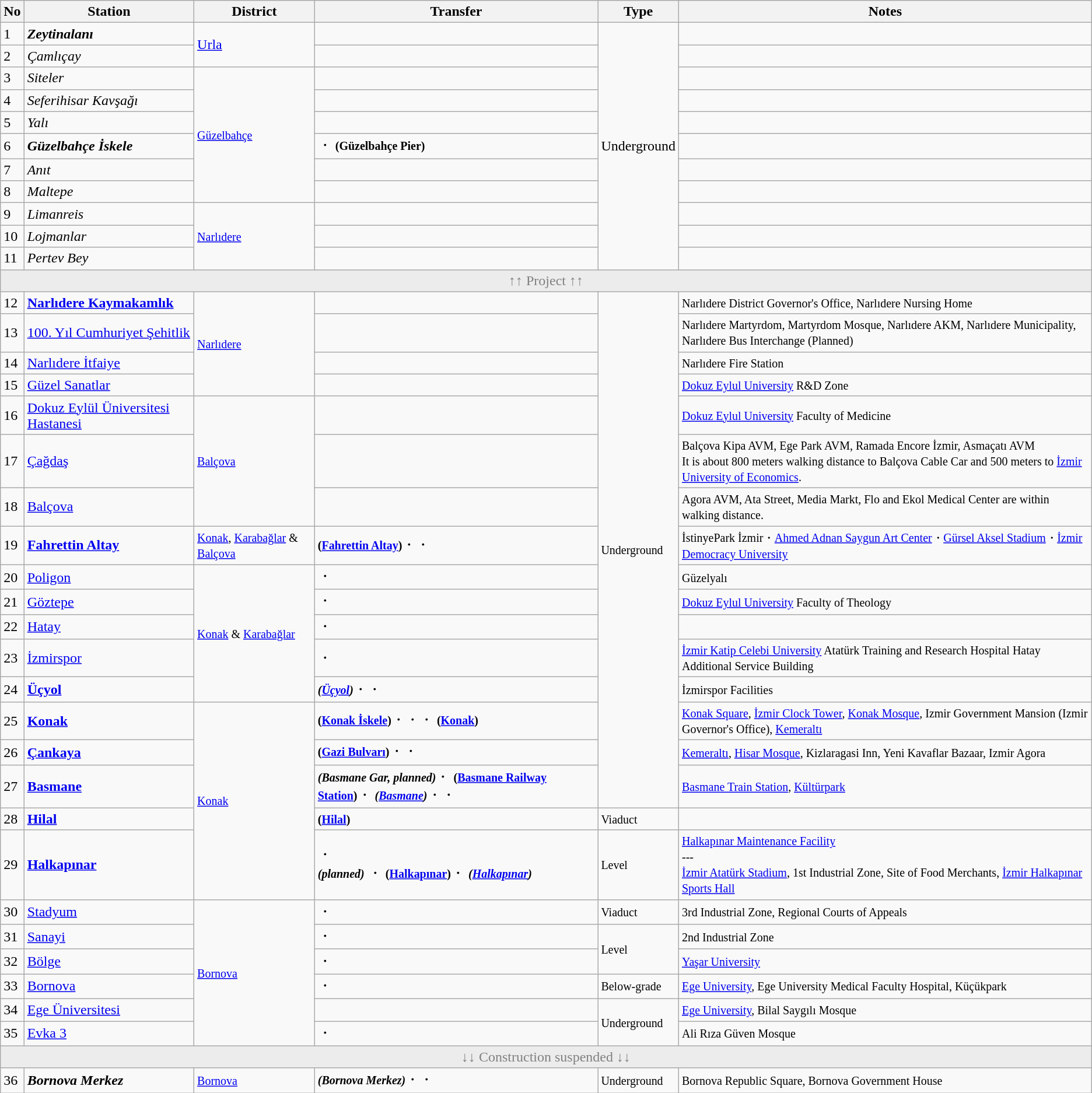<table class="wikitable">
<tr>
<th>No</th>
<th>Station</th>
<th>District</th>
<th>Transfer</th>
<th>Type</th>
<th>Notes</th>
</tr>
<tr>
<td>1</td>
<td><strong><em>Zeytinalanı</em></strong></td>
<td rowspan="2"><a href='#'>Urla</a></td>
<td></td>
<td rowspan="11">Underground</td>
<td></td>
</tr>
<tr>
<td>2</td>
<td><em>Çamlıçay</em></td>
<td></td>
<td></td>
</tr>
<tr>
<td>3</td>
<td><em>Siteler</em></td>
<td rowspan="6"><small><a href='#'>Güzelbahçe</a></small></td>
<td></td>
<td></td>
</tr>
<tr>
<td>4</td>
<td><em>Seferihisar Kavşağı</em></td>
<td></td>
<td></td>
</tr>
<tr>
<td>5</td>
<td><em>Yalı</em></td>
<td></td>
<td></td>
</tr>
<tr>
<td>6</td>
<td><strong><em>Güzelbahçe İskele</em></strong></td>
<td>・ <small><strong>(Güzelbahçe Pier)</strong></small></td>
<td></td>
</tr>
<tr>
<td>7</td>
<td><em>Anıt</em></td>
<td></td>
<td></td>
</tr>
<tr>
<td>8</td>
<td><em>Maltepe</em></td>
<td></td>
<td></td>
</tr>
<tr>
<td>9</td>
<td><em>Limanreis</em></td>
<td rowspan="3"><small><a href='#'>Narlıdere</a></small></td>
<td></td>
<td></td>
</tr>
<tr>
<td>10</td>
<td><em>Lojmanlar</em></td>
<td></td>
<td></td>
</tr>
<tr>
<td>11</td>
<td><em>Pertev Bey</em></td>
<td></td>
<td></td>
</tr>
<tr>
<td colspan="6" style="background: #ececec; color: grey; vertical-align: middle; text-align:center ">↑↑ Project ↑↑</td>
</tr>
<tr>
<td>12</td>
<td><strong><a href='#'>Narlıdere Kaymakamlık</a></strong></td>
<td rowspan="4"><small><a href='#'>Narlıdere</a></small></td>
<td></td>
<td rowspan="16"><small>Underground</small></td>
<td><small>Narlıdere District Governor's Office, Narlıdere Nursing Home</small></td>
</tr>
<tr>
<td>13</td>
<td><a href='#'>100. Yıl Cumhuriyet Şehitlik</a></td>
<td></td>
<td><small>Narlıdere Martyrdom, Martyrdom Mosque, Narlıdere AKM, Narlıdere Municipality, Narlıdere Bus Interchange (Planned)</small></td>
</tr>
<tr>
<td>14</td>
<td><a href='#'>Narlıdere İtfaiye</a></td>
<td></td>
<td><small>Narlıdere Fire Station</small></td>
</tr>
<tr>
<td>15</td>
<td><a href='#'>Güzel Sanatlar</a></td>
<td></td>
<td><small><a href='#'>Dokuz Eylul University</a> R&D Zone</small></td>
</tr>
<tr>
<td>16</td>
<td><a href='#'>Dokuz Eylül Üniversitesi Hastanesi</a></td>
<td rowspan="3"><small><a href='#'>Balçova</a></small></td>
<td></td>
<td><small><a href='#'>Dokuz Eylul University</a> Faculty of Medicine</small></td>
</tr>
<tr>
<td>17</td>
<td><a href='#'>Çağdaş</a></td>
<td></td>
<td><small>Balçova Kipa AVM, Ege Park AVM, Ramada Encore İzmir, Asmaçatı AVM</small><br><small>It is about 800 meters walking distance to Balçova Cable Car and 500 meters to <a href='#'>İzmir University of Economics</a>.</small></td>
</tr>
<tr>
<td>18</td>
<td><a href='#'>Balçova</a></td>
<td></td>
<td><small>Agora AVM, Ata Street, Media Markt, Flo and Ekol Medical Center are within walking distance.</small></td>
</tr>
<tr>
<td>19</td>
<td><strong><a href='#'>Fahrettin Altay</a></strong></td>
<td><small><a href='#'>Konak</a>, <a href='#'>Karabağlar</a> & <a href='#'>Balçova</a></small></td>
<td><strong></strong> <small><strong>(<a href='#'>Fahrettin Altay</a>)</strong></small>・・</td>
<td><small>İstinyePark İzmir・<a href='#'>Ahmed Adnan Saygun Art Center</a>・<a href='#'>Gürsel Aksel Stadium</a>・<a href='#'>İzmir Democracy University</a></small></td>
</tr>
<tr>
<td>20</td>
<td><a href='#'>Poligon</a></td>
<td rowspan="5"><small><a href='#'>Konak</a> & <a href='#'>Karabağlar</a></small></td>
<td>・</td>
<td><small>Güzelyalı</small></td>
</tr>
<tr>
<td>21</td>
<td><a href='#'>Göztepe</a></td>
<td>・</td>
<td><small><a href='#'>Dokuz Eylul University</a> Faculty of Theology</small></td>
</tr>
<tr>
<td>22</td>
<td><a href='#'>Hatay</a></td>
<td>・</td>
<td></td>
</tr>
<tr>
<td>23</td>
<td><a href='#'>İzmirspor</a></td>
<td>・</td>
<td><small><a href='#'>İzmir Katip Celebi University</a> Atatürk Training and Research Hospital Hatay Additional Service Building</small></td>
</tr>
<tr>
<td>24</td>
<td><strong><a href='#'>Üçyol</a></strong></td>
<td><strong><em></em></strong> <small><strong><em>(<a href='#'>Üçyol</a>)</em></strong></small>・・</td>
<td><small>İzmirspor Facilities</small></td>
</tr>
<tr>
<td>25</td>
<td><strong><a href='#'>Konak</a></strong></td>
<td rowspan="5"><small><a href='#'>Konak</a></small></td>
<td><strong></strong> <small><strong>(<a href='#'>Konak İskele</a>)</strong></small>・・・ <small><strong>(<a href='#'>Konak</a>)</strong></small></td>
<td><small><a href='#'>Konak Square</a>, <a href='#'>İzmir Clock Tower</a>, <a href='#'>Konak Mosque</a>, Izmir Government Mansion (Izmir Governor's Office), <a href='#'>Kemeraltı</a></small></td>
</tr>
<tr>
<td>26</td>
<td><strong><a href='#'>Çankaya</a></strong></td>
<td><strong></strong> <small><strong>(<a href='#'>Gazi Bulvarı</a>)</strong></small>・・</td>
<td><small><a href='#'>Kemeraltı</a>, <a href='#'>Hisar Mosque</a>, Kizlaragasi Inn, Yeni Kavaflar Bazaar, Izmir Agora</small></td>
</tr>
<tr>
<td>27</td>
<td><strong><a href='#'>Basmane</a></strong></td>
<td> <small><strong><em>(Basmane Gar, planned)</em></strong></small>・ <small><strong>(<a href='#'>Basmane Railway Station</a>)</strong></small>・ <strong><em></em></strong> <small><strong><em>(<a href='#'>Basmane</a>)</em></strong></small>・・</td>
<td><small><a href='#'>Basmane Train Station</a>, <a href='#'>Kültürpark</a></small></td>
</tr>
<tr>
<td>28</td>
<td><strong><a href='#'>Hilal</a></strong></td>
<td> <small><strong>(<a href='#'>Hilal</a>)</strong></small></td>
<td><small>Viaduct</small></td>
<td></td>
</tr>
<tr>
<td>29</td>
<td><strong><a href='#'>Halkapınar</a></strong></td>
<td>・<br> <small><strong><em>(planned)</em></strong></small> <strong></strong>・ <small><strong>(<a href='#'>Halkapınar</a>)</strong></small>・ <strong><em><strong> </strong></em></strong> <small><strong><em>(<a href='#'>Halkapınar</a>)</em></strong></small></td>
<td><small>Level</small></td>
<td><small><a href='#'>Halkapınar Maintenance Facility</a></small><br><small>---</small><br><small><a href='#'>İzmir Atatürk Stadium</a>, 1st Industrial Zone, Site of Food Merchants, <a href='#'>İzmir Halkapınar Sports Hall</a></small></td>
</tr>
<tr>
<td>30</td>
<td><a href='#'>Stadyum</a></td>
<td rowspan="6"><small><a href='#'>Bornova</a></small></td>
<td>・</td>
<td><small>Viaduct</small></td>
<td><small>3rd Industrial Zone, Regional Courts of Appeals</small></td>
</tr>
<tr>
<td>31</td>
<td><a href='#'>Sanayi</a></td>
<td>・</td>
<td rowspan="2"><small>Level</small></td>
<td><small>2nd Industrial Zone</small></td>
</tr>
<tr>
<td>32</td>
<td><a href='#'>Bölge</a></td>
<td>・</td>
<td><small><a href='#'>Yaşar University</a></small></td>
</tr>
<tr>
<td>33</td>
<td><a href='#'>Bornova</a></td>
<td>・</td>
<td><small>Below-grade</small></td>
<td><small><a href='#'>Ege University</a>, Ege University Medical Faculty Hospital, Küçükpark</small></td>
</tr>
<tr>
<td>34</td>
<td><a href='#'>Ege Üniversitesi</a></td>
<td></td>
<td rowspan="2"><small>Underground</small></td>
<td><small><a href='#'>Ege University</a>, Bilal Saygılı Mosque</small></td>
</tr>
<tr>
<td>35</td>
<td><a href='#'>Evka 3</a></td>
<td>・</td>
<td><small>Ali Rıza Güven Mosque</small></td>
</tr>
<tr>
<td colspan="6" style="background: #ececec; color: grey; vertical-align: middle; text-align:center ">↓↓ Construction suspended ↓↓</td>
</tr>
<tr>
<td>36</td>
<td><strong><em>Bornova Merkez</em></strong></td>
<td><small><a href='#'>Bornova</a></small></td>
<td><strong><em></em></strong> <small><strong><em>(Bornova Merkez)</em></strong></small>・・</td>
<td><small>Underground</small></td>
<td><small>Bornova Republic Square, Bornova Government House</small></td>
</tr>
</table>
